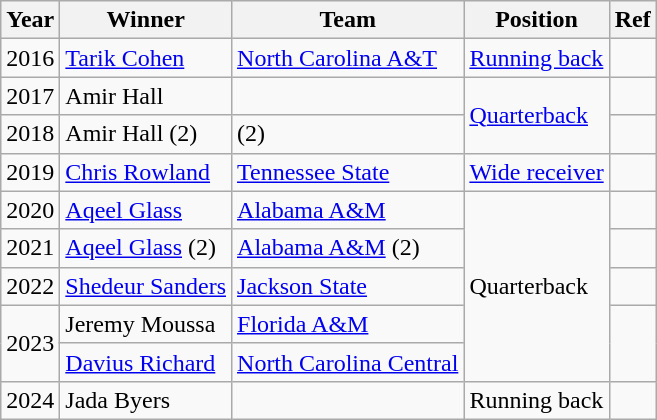<table class="wikitable sortable">
<tr>
<th bgcolor="#e5e5e5">Year</th>
<th bgcolor="#e5e5e5">Winner</th>
<th bgcolor="#e5e5e5">Team</th>
<th bgcolor="#e5e5e5">Position</th>
<th bgcolor="#e5e5e5">Ref</th>
</tr>
<tr>
<td>2016</td>
<td><a href='#'>Tarik Cohen</a></td>
<td><a href='#'>North Carolina A&T</a></td>
<td><a href='#'>Running back</a></td>
<td></td>
</tr>
<tr>
<td>2017</td>
<td>Amir Hall</td>
<td></td>
<td rowspan="2"><a href='#'>Quarterback</a></td>
<td></td>
</tr>
<tr>
<td>2018</td>
<td>Amir Hall (2)</td>
<td> (2)</td>
<td></td>
</tr>
<tr>
<td>2019</td>
<td><a href='#'>Chris Rowland</a></td>
<td><a href='#'>Tennessee State</a></td>
<td><a href='#'>Wide receiver</a></td>
<td></td>
</tr>
<tr>
<td>2020</td>
<td><a href='#'>Aqeel Glass</a></td>
<td><a href='#'>Alabama A&M</a></td>
<td rowspan="5">Quarterback</td>
<td></td>
</tr>
<tr>
<td>2021</td>
<td><a href='#'>Aqeel Glass</a> (2)</td>
<td><a href='#'>Alabama A&M</a> (2)</td>
<td></td>
</tr>
<tr>
<td>2022</td>
<td><a href='#'>Shedeur Sanders</a></td>
<td><a href='#'>Jackson State</a></td>
<td></td>
</tr>
<tr>
<td rowspan="2">2023</td>
<td>Jeremy Moussa</td>
<td><a href='#'>Florida A&M</a></td>
<td rowspan="2"></td>
</tr>
<tr>
<td><a href='#'>Davius Richard</a></td>
<td><a href='#'>North Carolina Central</a></td>
</tr>
<tr>
<td>2024</td>
<td>Jada Byers</td>
<td></td>
<td>Running back</td>
<td></td>
</tr>
</table>
